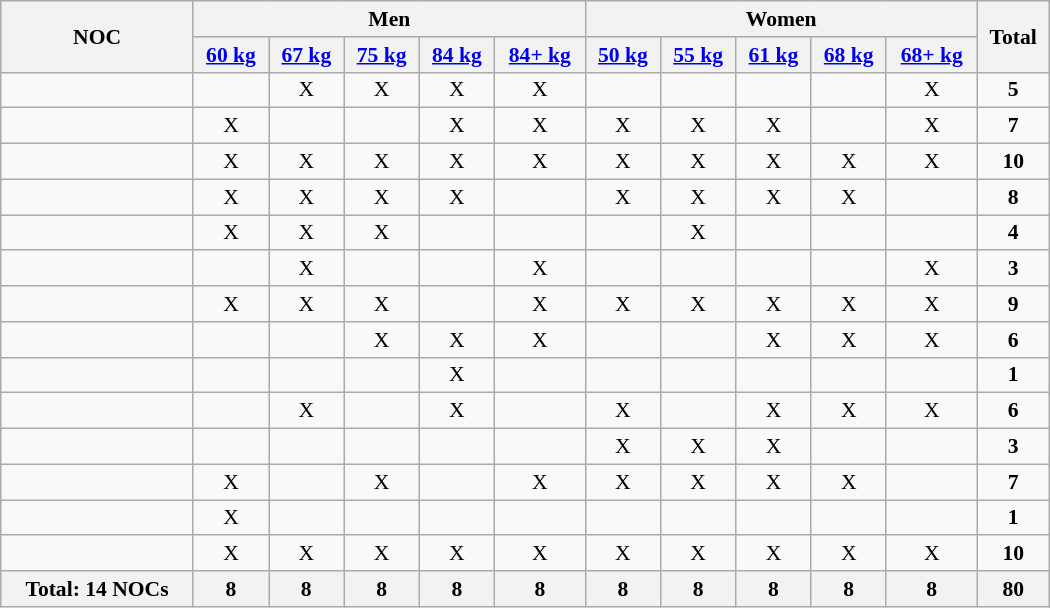<table class="wikitable" width=700 style="text-align:center; font-size:90%">
<tr>
<th rowspan="2" align="left">NOC</th>
<th colspan="5">Men</th>
<th colspan="5">Women</th>
<th rowspan="2">Total</th>
</tr>
<tr>
<th><a href='#'>60 kg</a></th>
<th><a href='#'>67 kg</a></th>
<th><a href='#'>75 kg</a></th>
<th><a href='#'>84 kg</a></th>
<th><a href='#'>84+ kg</a></th>
<th><a href='#'>50 kg</a></th>
<th><a href='#'>55 kg</a></th>
<th><a href='#'>61 kg</a></th>
<th><a href='#'>68 kg</a></th>
<th><a href='#'>68+ kg</a></th>
</tr>
<tr>
<td align="left"></td>
<td></td>
<td>X</td>
<td>X</td>
<td>X</td>
<td>X</td>
<td></td>
<td></td>
<td></td>
<td></td>
<td>X</td>
<td><strong>5</strong></td>
</tr>
<tr>
<td align="left"></td>
<td>X</td>
<td></td>
<td></td>
<td>X</td>
<td>X</td>
<td>X</td>
<td>X</td>
<td>X</td>
<td></td>
<td>X</td>
<td><strong>7</strong></td>
</tr>
<tr>
<td align="left"></td>
<td>X</td>
<td>X</td>
<td>X</td>
<td>X</td>
<td>X</td>
<td>X</td>
<td>X</td>
<td>X</td>
<td>X</td>
<td>X</td>
<td><strong>10</strong></td>
</tr>
<tr>
<td align="left"></td>
<td>X</td>
<td>X</td>
<td>X</td>
<td>X</td>
<td></td>
<td>X</td>
<td>X</td>
<td>X</td>
<td>X</td>
<td></td>
<td><strong>8</strong></td>
</tr>
<tr>
<td align="left"></td>
<td>X</td>
<td>X</td>
<td>X</td>
<td></td>
<td></td>
<td></td>
<td>X</td>
<td></td>
<td></td>
<td></td>
<td><strong>4</strong></td>
</tr>
<tr>
<td align="left"></td>
<td></td>
<td>X</td>
<td></td>
<td></td>
<td>X</td>
<td></td>
<td></td>
<td></td>
<td></td>
<td>X</td>
<td><strong>3</strong></td>
</tr>
<tr>
<td align="left"></td>
<td>X</td>
<td>X</td>
<td>X</td>
<td></td>
<td>X</td>
<td>X</td>
<td>X</td>
<td>X</td>
<td>X</td>
<td>X</td>
<td><strong>9</strong></td>
</tr>
<tr>
<td align="left"></td>
<td></td>
<td></td>
<td>X</td>
<td>X</td>
<td>X</td>
<td></td>
<td></td>
<td>X</td>
<td>X</td>
<td>X</td>
<td><strong>6</strong></td>
</tr>
<tr>
<td align="left"></td>
<td></td>
<td></td>
<td></td>
<td>X</td>
<td></td>
<td></td>
<td></td>
<td></td>
<td></td>
<td></td>
<td><strong>1</strong></td>
</tr>
<tr>
<td align="left"></td>
<td></td>
<td>X</td>
<td></td>
<td>X</td>
<td></td>
<td>X</td>
<td></td>
<td>X</td>
<td>X</td>
<td>X</td>
<td><strong>6</strong></td>
</tr>
<tr>
<td align="left"></td>
<td></td>
<td></td>
<td></td>
<td></td>
<td></td>
<td>X</td>
<td>X</td>
<td>X</td>
<td></td>
<td></td>
<td><strong>3</strong></td>
</tr>
<tr>
<td align="left"></td>
<td>X</td>
<td></td>
<td>X</td>
<td></td>
<td>X</td>
<td>X</td>
<td>X</td>
<td>X</td>
<td>X</td>
<td></td>
<td><strong>7</strong></td>
</tr>
<tr>
<td align="left"></td>
<td>X</td>
<td></td>
<td></td>
<td></td>
<td></td>
<td></td>
<td></td>
<td></td>
<td></td>
<td></td>
<td><strong>1</strong></td>
</tr>
<tr>
<td align="left"></td>
<td>X</td>
<td>X</td>
<td>X</td>
<td>X</td>
<td>X</td>
<td>X</td>
<td>X</td>
<td>X</td>
<td>X</td>
<td>X</td>
<td><strong>10</strong></td>
</tr>
<tr>
<th>Total: 14 NOCs</th>
<th>8</th>
<th>8</th>
<th>8</th>
<th>8</th>
<th>8</th>
<th>8</th>
<th>8</th>
<th>8</th>
<th>8</th>
<th>8</th>
<th>80</th>
</tr>
</table>
